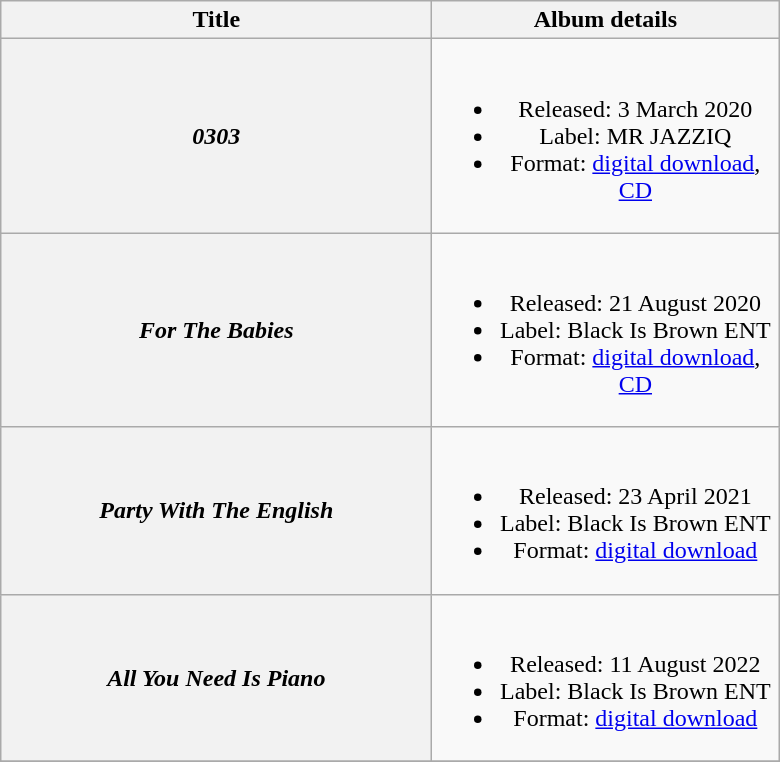<table class="wikitable plainrowheaders" style="text-align:center;" border="2">
<tr>
<th scope="col" rowspan="1" style="width:17.5em;">Title</th>
<th scope="col" rowspan="1" style="width:14em;">Album details</th>
</tr>
<tr>
<th scope="row"><em>0303</em></th>
<td style=><br><ul><li>Released: 3 March 2020</li><li>Label: MR JAZZIQ</li><li>Format: <a href='#'>digital download</a>, <a href='#'>CD</a></li></ul></td>
</tr>
<tr>
<th scope="row"><em>For The Babies</em></th>
<td style=><br><ul><li>Released: 21 August 2020</li><li>Label: Black Is Brown ENT</li><li>Format: <a href='#'>digital download</a>, <a href='#'>CD</a></li></ul></td>
</tr>
<tr>
<th scope="row"><em>Party With The English</em></th>
<td style=><br><ul><li>Released: 23 April 2021</li><li>Label: Black Is Brown ENT</li><li>Format: <a href='#'>digital download</a></li></ul></td>
</tr>
<tr>
<th scope="row"><em>All You Need Is Piano</em></th>
<td style=><br><ul><li>Released: 11 August 2022</li><li>Label: Black Is Brown ENT</li><li>Format: <a href='#'>digital download</a></li></ul></td>
</tr>
<tr>
</tr>
</table>
